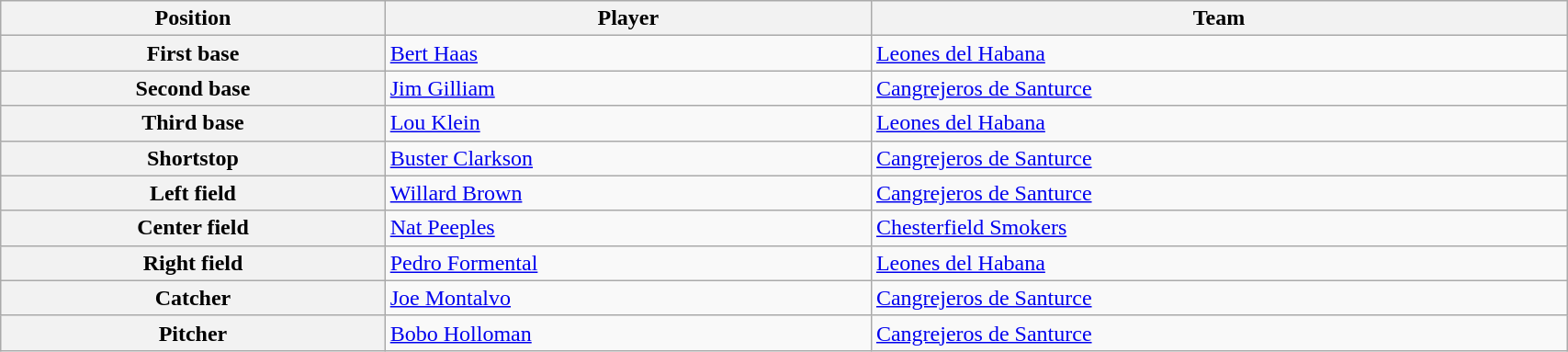<table class="wikitable plainrowheaders" style="border-collapse:collapse; width:90%">
<tr>
<th>Position</th>
<th>Player</th>
<th>Team</th>
</tr>
<tr>
<th scope="row"><strong>First base</strong></th>
<td> <a href='#'>Bert Haas</a></td>
<td> <a href='#'>Leones del Habana</a></td>
</tr>
<tr>
<th scope="row"><strong>Second base</strong></th>
<td> <a href='#'>Jim Gilliam</a></td>
<td> <a href='#'>Cangrejeros de Santurce</a></td>
</tr>
<tr>
<th scope="row"><strong>Third base</strong></th>
<td> <a href='#'>Lou Klein</a></td>
<td> <a href='#'>Leones del Habana</a></td>
</tr>
<tr>
<th scope="row"><strong>Shortstop</strong></th>
<td> <a href='#'>Buster Clarkson</a></td>
<td> <a href='#'>Cangrejeros de Santurce</a></td>
</tr>
<tr>
<th scope="row"><strong>Left field</strong></th>
<td> <a href='#'>Willard Brown</a></td>
<td> <a href='#'>Cangrejeros de Santurce</a></td>
</tr>
<tr>
<th scope="row"><strong>Center field</strong></th>
<td> <a href='#'>Nat Peeples</a></td>
<td> <a href='#'>Chesterfield Smokers</a></td>
</tr>
<tr>
<th scope="row"><strong>Right field</strong></th>
<td> <a href='#'>Pedro Formental</a></td>
<td> <a href='#'>Leones del Habana</a></td>
</tr>
<tr>
<th scope="row"><strong>Catcher</strong></th>
<td> <a href='#'>Joe Montalvo</a></td>
<td> <a href='#'>Cangrejeros de Santurce</a></td>
</tr>
<tr>
<th scope="row"><strong>Pitcher</strong></th>
<td> <a href='#'>Bobo Holloman</a></td>
<td> <a href='#'>Cangrejeros de Santurce</a></td>
</tr>
</table>
